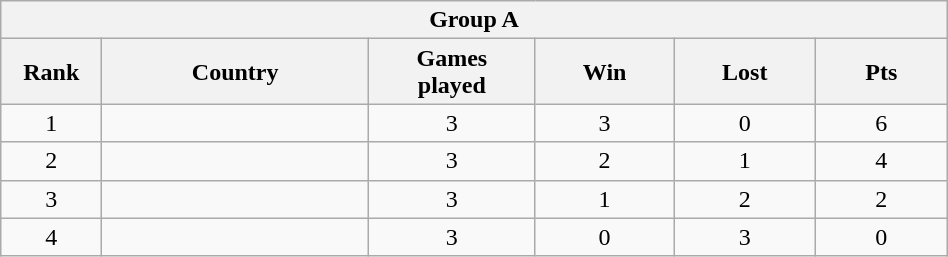<table class="wikitable" style= "text-align: center; Width:50%">
<tr>
<th colspan= 6>Group A</th>
</tr>
<tr>
<th width=2%>Rank</th>
<th width=10%>Country</th>
<th width=5%>Games <br> played</th>
<th width=5%>Win</th>
<th width=5%>Lost</th>
<th width=5%>Pts</th>
</tr>
<tr>
<td>1</td>
<td style= "text-align: left"></td>
<td>3</td>
<td>3</td>
<td>0</td>
<td>6</td>
</tr>
<tr>
<td>2</td>
<td style= "text-align: left"></td>
<td>3</td>
<td>2</td>
<td>1</td>
<td>4</td>
</tr>
<tr>
<td>3</td>
<td style= "text-align: left"></td>
<td>3</td>
<td>1</td>
<td>2</td>
<td>2</td>
</tr>
<tr>
<td>4</td>
<td style= "text-align: left"></td>
<td>3</td>
<td>0</td>
<td>3</td>
<td>0</td>
</tr>
</table>
